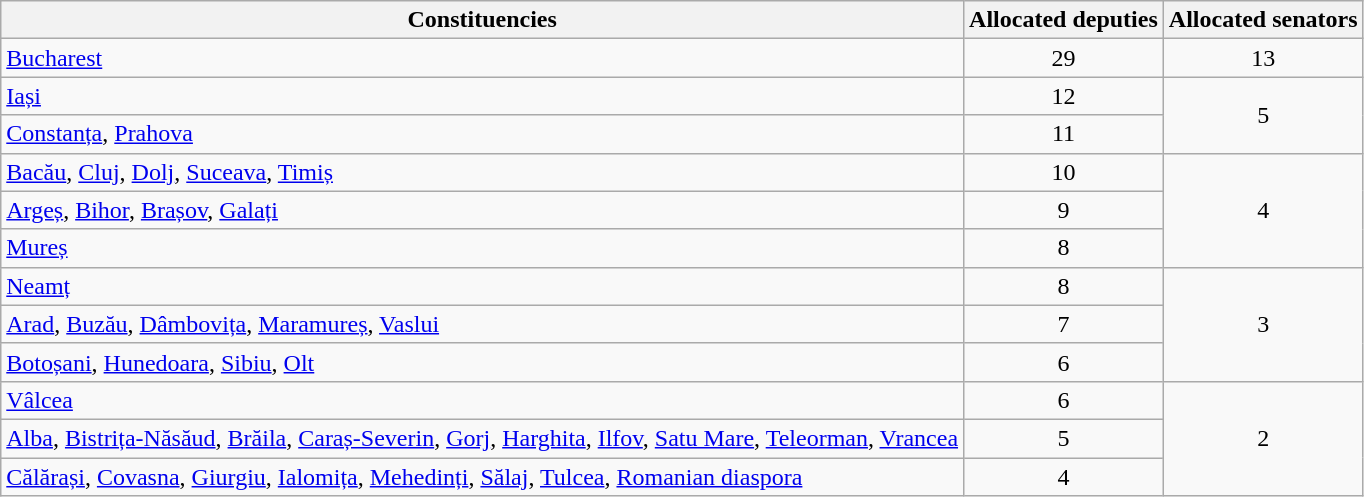<table class="wikitable">
<tr>
<th>Constituencies</th>
<th>Allocated deputies</th>
<th>Allocated senators</th>
</tr>
<tr>
<td><a href='#'>Bucharest</a></td>
<td align="center">29</td>
<td align="center">13</td>
</tr>
<tr>
<td><a href='#'>Iași</a></td>
<td align="center">12</td>
<td rowspan="2" align="center">5</td>
</tr>
<tr>
<td><a href='#'>Constanța</a>, <a href='#'>Prahova</a></td>
<td align="center">11</td>
</tr>
<tr>
<td><a href='#'>Bacău</a>, <a href='#'>Cluj</a>, <a href='#'>Dolj</a>, <a href='#'>Suceava</a>, <a href='#'>Timiș</a></td>
<td align="center">10</td>
<td rowspan="3"  align="center">4</td>
</tr>
<tr>
<td><a href='#'>Argeș</a>, <a href='#'>Bihor</a>, <a href='#'>Brașov</a>, <a href='#'>Galați</a></td>
<td align="center">9</td>
</tr>
<tr>
<td><a href='#'>Mureș</a></td>
<td align="center">8</td>
</tr>
<tr>
<td><a href='#'>Neamț</a></td>
<td align="center">8</td>
<td rowspan="3"  align="center">3</td>
</tr>
<tr>
<td><a href='#'>Arad</a>, <a href='#'>Buzău</a>, <a href='#'>Dâmbovița</a>, <a href='#'>Maramureș</a>, <a href='#'>Vaslui</a></td>
<td align="center">7</td>
</tr>
<tr>
<td><a href='#'>Botoșani</a>, <a href='#'>Hunedoara</a>, <a href='#'>Sibiu</a>, <a href='#'>Olt</a></td>
<td align="center">6</td>
</tr>
<tr>
<td><a href='#'>Vâlcea</a></td>
<td align="center">6</td>
<td rowspan="3"  align="center">2</td>
</tr>
<tr>
<td><a href='#'>Alba</a>, <a href='#'>Bistrița-Năsăud</a>, <a href='#'>Brăila</a>, <a href='#'>Caraș-Severin</a>, <a href='#'>Gorj</a>, <a href='#'>Harghita</a>, <a href='#'>Ilfov</a>, <a href='#'>Satu Mare</a>, <a href='#'>Teleorman</a>, <a href='#'>Vrancea</a></td>
<td align="center">5</td>
</tr>
<tr>
<td><a href='#'>Călărași</a>, <a href='#'>Covasna</a>, <a href='#'>Giurgiu</a>, <a href='#'>Ialomița</a>, <a href='#'>Mehedinți</a>, <a href='#'>Sălaj</a>, <a href='#'>Tulcea</a>, <a href='#'>Romanian diaspora</a></td>
<td align="center">4</td>
</tr>
</table>
